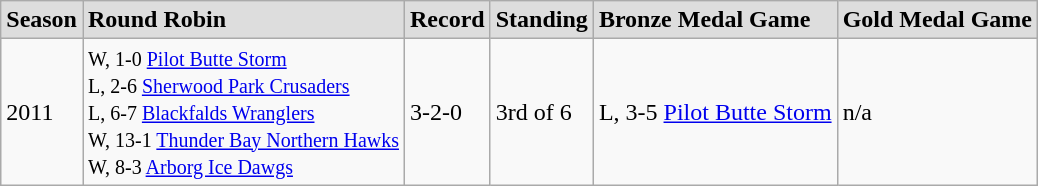<table class="wikitable">
<tr style="font-weight:bold; background-color:#dddddd;" |>
<td>Season</td>
<td>Round Robin</td>
<td>Record</td>
<td>Standing</td>
<td>Bronze Medal Game</td>
<td>Gold Medal Game</td>
</tr>
<tr>
<td>2011</td>
<td><small>W, 1-0 <a href='#'>Pilot Butte Storm</a><br>L, 2-6 <a href='#'>Sherwood Park Crusaders</a><br>L, 6-7 <a href='#'>Blackfalds Wranglers</a><br>W, 13-1 <a href='#'>Thunder Bay Northern Hawks</a><br>W, 8-3 <a href='#'>Arborg Ice Dawgs</a></small></td>
<td>3-2-0</td>
<td>3rd of 6</td>
<td>L, 3-5  <a href='#'>Pilot Butte Storm</a></td>
<td>n/a</td>
</tr>
</table>
